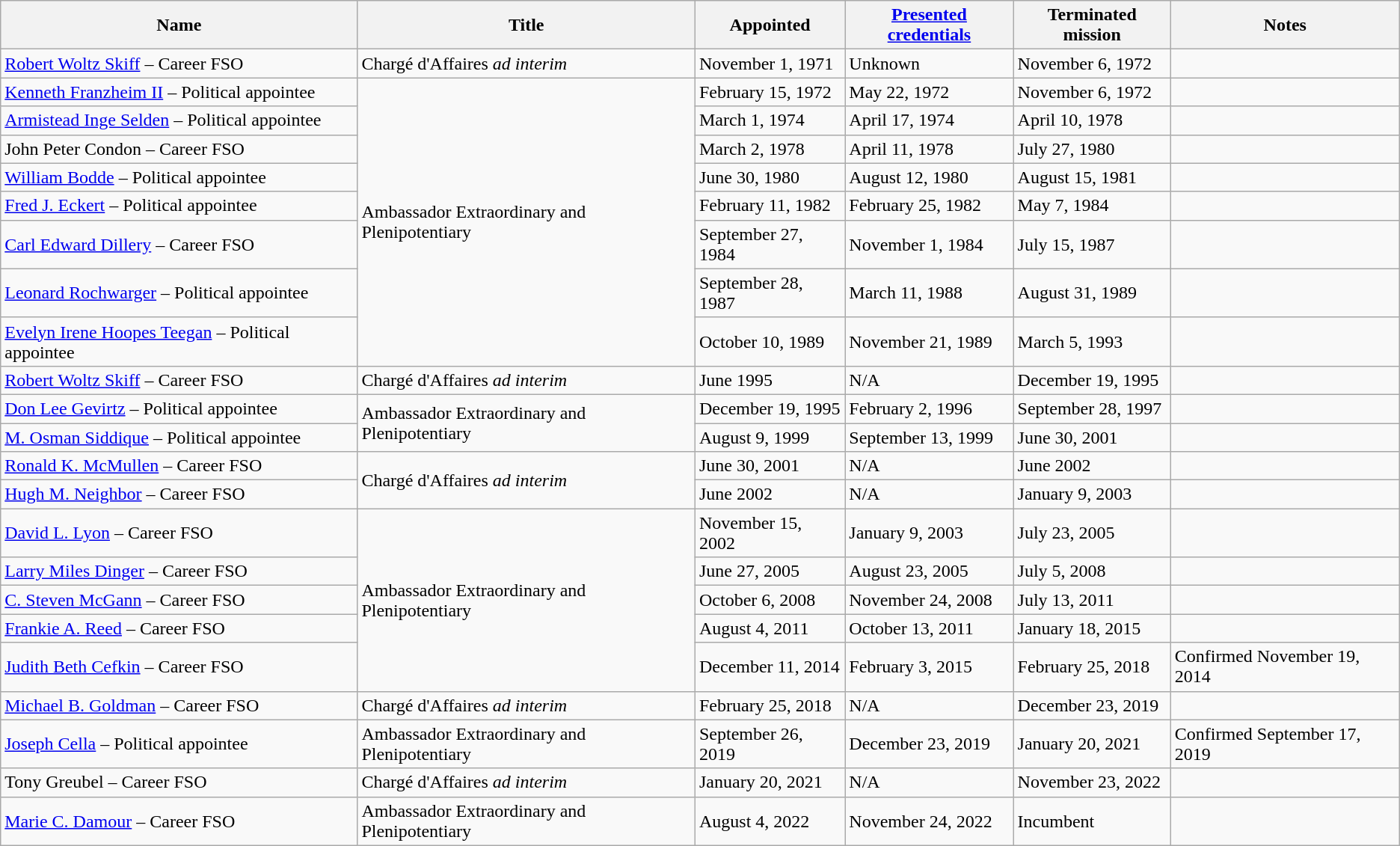<table class="wikitable">
<tr>
<th>Name</th>
<th>Title</th>
<th>Appointed</th>
<th><a href='#'>Presented credentials</a></th>
<th>Terminated mission</th>
<th>Notes</th>
</tr>
<tr>
<td><a href='#'>Robert Woltz Skiff</a> – Career FSO</td>
<td>Chargé d'Affaires <em>ad interim</em></td>
<td>November 1, 1971</td>
<td>Unknown</td>
<td>November 6, 1972</td>
<td></td>
</tr>
<tr>
<td><a href='#'>Kenneth Franzheim II</a> – Political appointee</td>
<td rowspan="8">Ambassador Extraordinary and Plenipotentiary</td>
<td>February 15, 1972</td>
<td>May 22, 1972</td>
<td>November 6, 1972</td>
<td></td>
</tr>
<tr>
<td><a href='#'>Armistead Inge Selden</a> – Political appointee</td>
<td>March 1, 1974</td>
<td>April 17, 1974</td>
<td>April 10, 1978</td>
<td></td>
</tr>
<tr>
<td>John Peter Condon – Career FSO</td>
<td>March 2, 1978</td>
<td>April 11, 1978</td>
<td>July 27, 1980</td>
<td></td>
</tr>
<tr>
<td><a href='#'>William Bodde</a> – Political appointee</td>
<td>June 30, 1980</td>
<td>August 12, 1980</td>
<td>August 15, 1981</td>
<td></td>
</tr>
<tr>
<td><a href='#'>Fred J. Eckert</a> – Political appointee</td>
<td>February 11, 1982</td>
<td>February 25, 1982</td>
<td>May 7, 1984</td>
<td></td>
</tr>
<tr>
<td><a href='#'>Carl Edward Dillery</a> – Career FSO</td>
<td>September 27, 1984</td>
<td>November 1, 1984</td>
<td>July 15, 1987</td>
<td></td>
</tr>
<tr>
<td><a href='#'>Leonard Rochwarger</a> – Political appointee</td>
<td>September 28, 1987</td>
<td>March 11, 1988</td>
<td>August 31, 1989</td>
<td></td>
</tr>
<tr>
<td><a href='#'>Evelyn Irene Hoopes Teegan</a> – Political appointee</td>
<td>October 10, 1989</td>
<td>November 21, 1989</td>
<td>March 5, 1993</td>
<td></td>
</tr>
<tr>
<td><a href='#'>Robert Woltz Skiff</a> – Career FSO</td>
<td>Chargé d'Affaires <em>ad interim</em></td>
<td>June 1995</td>
<td>N/A</td>
<td>December 19, 1995</td>
<td></td>
</tr>
<tr>
<td><a href='#'>Don Lee Gevirtz</a> – Political appointee</td>
<td rowspan="2">Ambassador Extraordinary and Plenipotentiary</td>
<td>December 19, 1995</td>
<td>February 2, 1996</td>
<td>September 28, 1997</td>
<td></td>
</tr>
<tr>
<td><a href='#'>M. Osman Siddique</a> – Political appointee</td>
<td>August 9, 1999</td>
<td>September 13, 1999</td>
<td>June 30, 2001</td>
<td></td>
</tr>
<tr>
<td><a href='#'>Ronald K. McMullen</a> – Career FSO</td>
<td rowspan="2">Chargé d'Affaires <em>ad interim</em></td>
<td>June 30, 2001</td>
<td>N/A</td>
<td>June 2002</td>
<td></td>
</tr>
<tr>
<td><a href='#'>Hugh M. Neighbor</a> – Career FSO</td>
<td>June 2002</td>
<td>N/A</td>
<td>January 9, 2003</td>
<td></td>
</tr>
<tr>
<td><a href='#'>David L. Lyon</a> – Career FSO</td>
<td rowspan="5">Ambassador Extraordinary and Plenipotentiary</td>
<td>November 15, 2002</td>
<td>January 9, 2003</td>
<td>July 23, 2005</td>
<td></td>
</tr>
<tr>
<td><a href='#'>Larry Miles Dinger</a> – Career FSO</td>
<td>June 27, 2005</td>
<td>August 23, 2005</td>
<td>July 5, 2008</td>
<td></td>
</tr>
<tr>
<td><a href='#'>C. Steven McGann</a> – Career FSO</td>
<td>October 6, 2008</td>
<td>November 24, 2008</td>
<td>July 13, 2011</td>
<td></td>
</tr>
<tr>
<td><a href='#'>Frankie A. Reed</a> – Career FSO</td>
<td>August 4, 2011</td>
<td>October 13, 2011</td>
<td>January 18, 2015</td>
<td></td>
</tr>
<tr>
<td><a href='#'>Judith Beth Cefkin</a> – Career FSO</td>
<td>December 11, 2014</td>
<td>February 3, 2015</td>
<td>February 25, 2018</td>
<td>Confirmed November 19, 2014</td>
</tr>
<tr>
<td><a href='#'>Michael B. Goldman</a> – Career FSO</td>
<td>Chargé d'Affaires <em>ad interim</em></td>
<td>February 25, 2018</td>
<td>N/A</td>
<td>December 23, 2019</td>
<td></td>
</tr>
<tr>
<td><a href='#'>Joseph Cella</a> – Political appointee</td>
<td>Ambassador Extraordinary and Plenipotentiary</td>
<td>September 26, 2019</td>
<td>December 23, 2019</td>
<td>January 20, 2021</td>
<td>Confirmed September 17, 2019</td>
</tr>
<tr>
<td>Tony Greubel – Career FSO</td>
<td>Chargé d'Affaires <em>ad interim</em></td>
<td>January 20, 2021</td>
<td>N/A</td>
<td>November 23, 2022</td>
<td></td>
</tr>
<tr>
<td><a href='#'>Marie C. Damour</a> – Career FSO</td>
<td>Ambassador Extraordinary and Plenipotentiary</td>
<td>August 4, 2022</td>
<td>November 24, 2022</td>
<td>Incumbent</td>
<td></td>
</tr>
</table>
